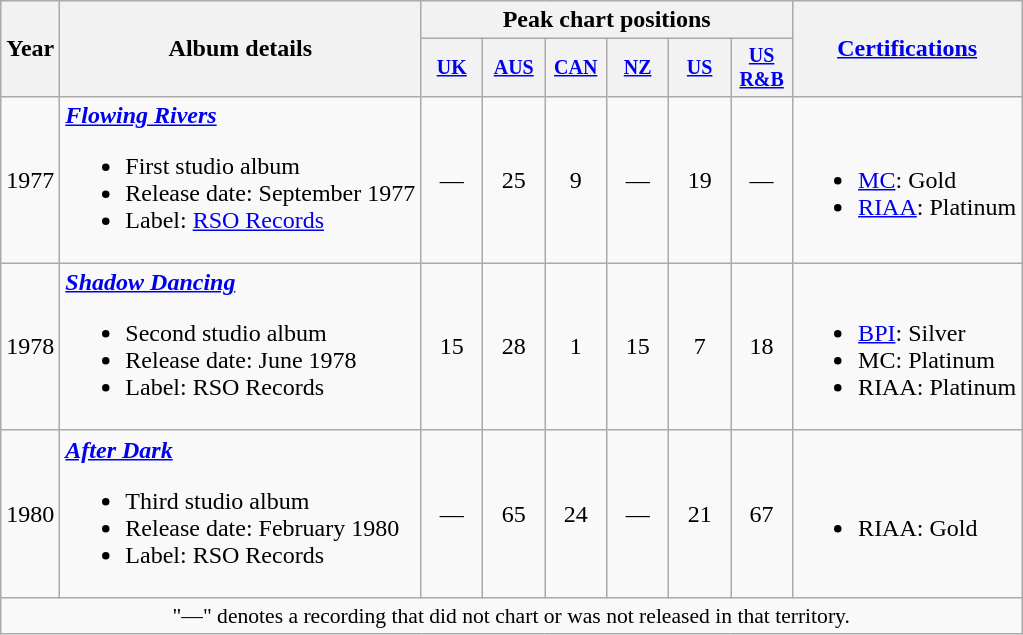<table class="wikitable" style="text-align:center;">
<tr>
<th rowspan="2">Year</th>
<th rowspan="2">Album details</th>
<th colspan="6">Peak chart positions</th>
<th rowspan="2"><a href='#'>Certifications</a></th>
</tr>
<tr style="font-size:smaller;">
<th width="35"><a href='#'>UK</a><br></th>
<th width="35"><a href='#'>AUS</a><br></th>
<th width="35"><a href='#'>CAN</a><br></th>
<th width="35"><a href='#'>NZ</a><br></th>
<th width="35"><a href='#'>US</a><br></th>
<th width="35"><a href='#'>US<br>R&B</a><br></th>
</tr>
<tr>
<td>1977</td>
<td style="text-align:left;"><strong><em><a href='#'>Flowing Rivers</a></em></strong><br><ul><li>First studio album</li><li>Release date: September 1977</li><li>Label: <a href='#'>RSO Records</a></li></ul></td>
<td>—</td>
<td>25</td>
<td>9</td>
<td>—</td>
<td>19</td>
<td>—</td>
<td style="text-align:left;"><br><ul><li><a href='#'>MC</a>: Gold</li><li><a href='#'>RIAA</a>: Platinum</li></ul></td>
</tr>
<tr>
<td>1978</td>
<td style="text-align:left;"><strong><em><a href='#'>Shadow Dancing</a></em></strong><br><ul><li>Second studio album</li><li>Release date: June 1978</li><li>Label: RSO Records</li></ul></td>
<td>15</td>
<td>28</td>
<td>1</td>
<td>15</td>
<td>7</td>
<td>18</td>
<td style="text-align:left;"><br><ul><li><a href='#'>BPI</a>: Silver</li><li>MC: Platinum</li><li>RIAA: Platinum</li></ul></td>
</tr>
<tr>
<td>1980</td>
<td style="text-align:left;"><strong><em><a href='#'>After Dark</a></em></strong><br><ul><li>Third studio album</li><li>Release date: February 1980</li><li>Label: RSO Records</li></ul></td>
<td>—</td>
<td>65</td>
<td>24</td>
<td>—</td>
<td>21</td>
<td>67</td>
<td style="text-align:left;"><br><ul><li>RIAA: Gold</li></ul></td>
</tr>
<tr>
<td colspan="15" style="font-size:90%">"—" denotes a recording that did not chart or was not released in that territory.</td>
</tr>
</table>
